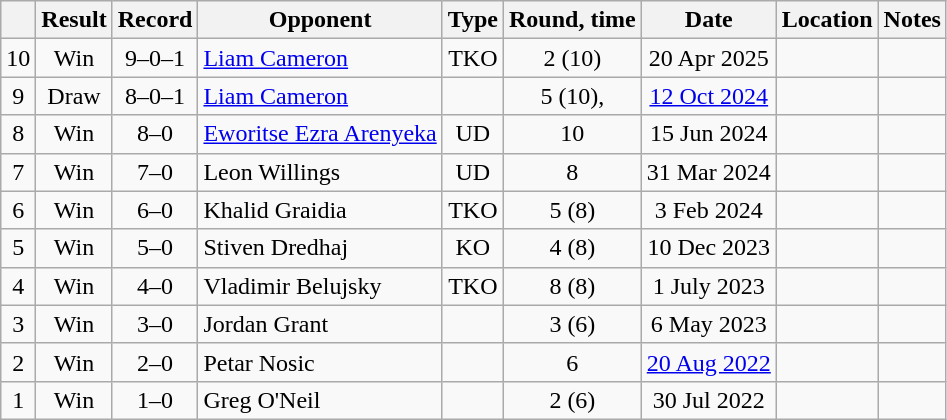<table class="wikitable" style="text-align:center">
<tr>
<th></th>
<th>Result</th>
<th>Record</th>
<th>Opponent</th>
<th>Type</th>
<th>Round, time</th>
<th>Date</th>
<th>Location</th>
<th>Notes</th>
</tr>
<tr>
<td>10</td>
<td>Win</td>
<td>9–0–1</td>
<td style="text-align:left;"><a href='#'>Liam Cameron</a></td>
<td>TKO</td>
<td>2 (10) </td>
<td>20 Apr 2025</td>
<td align="left"></td>
<td></td>
</tr>
<tr>
<td>9</td>
<td> Draw</td>
<td>8–0–1</td>
<td style="text-align:left;"><a href='#'>Liam Cameron</a></td>
<td></td>
<td>5 (10), </td>
<td><a href='#'>12 Oct 2024</a></td>
<td align="left"></td>
<td style="text-align:left;"></td>
</tr>
<tr>
<td>8</td>
<td> Win</td>
<td>8–0</td>
<td style="text-align:left;"><a href='#'>Eworitse Ezra Arenyeka</a></td>
<td>UD</td>
<td>10</td>
<td>15 Jun 2024</td>
<td align="left"></td>
<td style="text-align:left;"></td>
</tr>
<tr>
<td>7</td>
<td> Win</td>
<td>7–0</td>
<td style="text-align:left;">Leon Willings</td>
<td>UD</td>
<td>8</td>
<td>31 Mar 2024</td>
<td align="left"></td>
<td></td>
</tr>
<tr>
<td>6</td>
<td> Win</td>
<td>6–0</td>
<td style="text-align:left;">Khalid Graidia</td>
<td>TKO</td>
<td>5 (8) </td>
<td>3 Feb 2024</td>
<td align=left></td>
<td></td>
</tr>
<tr>
<td>5</td>
<td> Win</td>
<td>5–0</td>
<td style="text-align:left;">Stiven Dredhaj</td>
<td>KO</td>
<td>4 (8) </td>
<td>10 Dec 2023</td>
<td style="text-align:left;"></td>
<td></td>
</tr>
<tr>
<td>4</td>
<td>Win</td>
<td>4–0</td>
<td style="text-align:left;">Vladimir Belujsky</td>
<td>TKO</td>
<td>8 (8) </td>
<td>1 July 2023</td>
<td style="text-align:left;"></td>
<td></td>
</tr>
<tr>
<td>3</td>
<td>Win</td>
<td>3–0</td>
<td style="text-align:left;">Jordan Grant</td>
<td></td>
<td>3 (6) </td>
<td>6 May 2023</td>
<td style="text-align:left;"></td>
<td></td>
</tr>
<tr>
<td>2</td>
<td>Win</td>
<td>2–0</td>
<td style="text-align:left;">Petar Nosic</td>
<td></td>
<td>6</td>
<td><a href='#'>20 Aug 2022</a></td>
<td style="text-align:left;"></td>
<td></td>
</tr>
<tr>
<td>1</td>
<td>Win</td>
<td>1–0</td>
<td style="text-align:left;">Greg O'Neil</td>
<td></td>
<td>2 (6) </td>
<td>30 Jul 2022</td>
<td style="text-align:left;"></td>
<td></td>
</tr>
</table>
